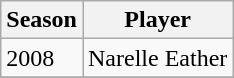<table class="wikitable collapsible">
<tr>
<th>Season</th>
<th>Player</th>
</tr>
<tr>
<td>2008</td>
<td>Narelle Eather</td>
</tr>
<tr>
</tr>
</table>
